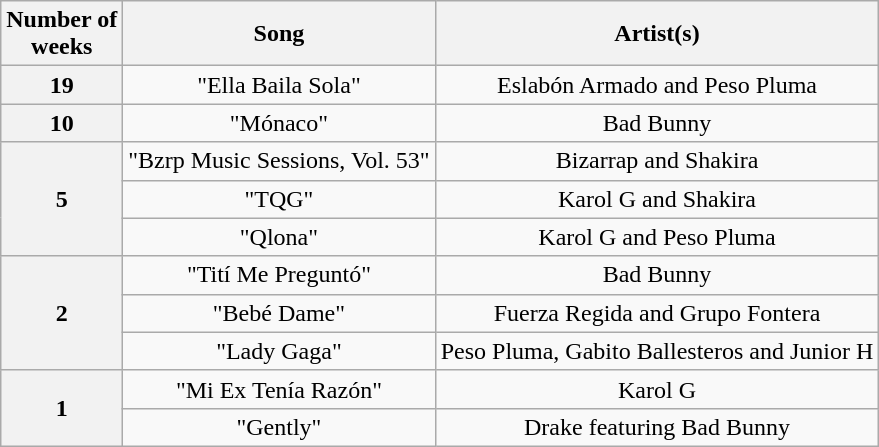<table class="wikitable plainrowheaders" style="text-align:center">
<tr>
<th>Number of<br>weeks</th>
<th>Song</th>
<th>Artist(s)</th>
</tr>
<tr>
<th scope="row" style="text-align:center">19</th>
<td>"Ella Baila Sola"</td>
<td>Eslabón Armado and Peso Pluma</td>
</tr>
<tr>
<th scope="row" style="text-align:center">10</th>
<td>"Mónaco"</td>
<td>Bad Bunny</td>
</tr>
<tr>
<th scope="row" style="text-align:center" rowspan=3>5</th>
<td>"Bzrp Music Sessions, Vol. 53"</td>
<td>Bizarrap and Shakira</td>
</tr>
<tr>
<td>"TQG"</td>
<td>Karol G and Shakira</td>
</tr>
<tr>
<td>"Qlona"</td>
<td>Karol G and Peso Pluma</td>
</tr>
<tr>
<th scope="row" style="text-align:center"rowspan=3>2</th>
<td>"Tití Me Preguntó"</td>
<td>Bad Bunny</td>
</tr>
<tr>
<td>"Bebé Dame"</td>
<td>Fuerza Regida and Grupo Fontera</td>
</tr>
<tr>
<td>"Lady Gaga"</td>
<td>Peso Pluma, Gabito Ballesteros and Junior H</td>
</tr>
<tr>
<th scope="row" style="text-align:center"rowspan=2>1</th>
<td>"Mi Ex Tenía Razón"</td>
<td>Karol G</td>
</tr>
<tr>
<td>"Gently"</td>
<td>Drake featuring Bad Bunny</td>
</tr>
</table>
